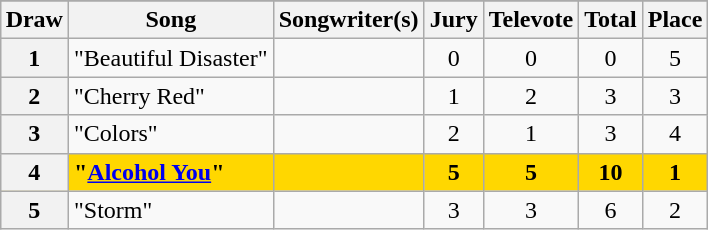<table class="wikitable sortable plainrowheaders" style="margin: 1em auto 1em auto; text-align:center">
<tr>
</tr>
<tr>
<th>Draw</th>
<th>Song</th>
<th class="unsortable">Songwriter(s)</th>
<th>Jury</th>
<th>Televote</th>
<th>Total</th>
<th>Place</th>
</tr>
<tr>
<th scope="row" style="text-align:center">1</th>
<td align="left">"Beautiful Disaster"</td>
<td align="left"></td>
<td>0</td>
<td>0</td>
<td>0</td>
<td>5</td>
</tr>
<tr>
<th scope="row" style="text-align:center">2</th>
<td align="left">"Cherry Red"</td>
<td align="left"></td>
<td>1</td>
<td>2</td>
<td>3</td>
<td>3</td>
</tr>
<tr>
<th scope="row" style="text-align:center">3</th>
<td align="left">"Colors"</td>
<td align="left"></td>
<td>2</td>
<td>1</td>
<td>3</td>
<td>4</td>
</tr>
<tr style="font-weight:bold; background:gold;">
<th scope="row" style="text-align:center">4</th>
<td align="left">"<a href='#'>Alcohol You</a>"</td>
<td align="left"></td>
<td>5</td>
<td>5</td>
<td>10</td>
<td>1</td>
</tr>
<tr>
<th scope="row" style="text-align:center">5</th>
<td align="left">"Storm"</td>
<td align="left"></td>
<td>3</td>
<td>3</td>
<td>6</td>
<td>2</td>
</tr>
</table>
